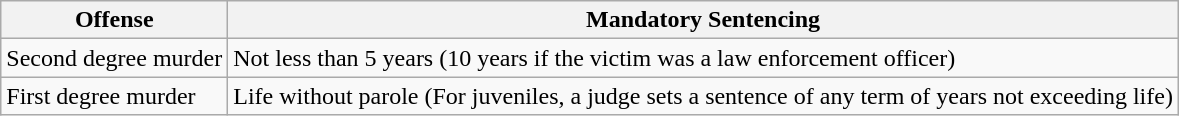<table class="wikitable">
<tr>
<th>Offense</th>
<th>Mandatory Sentencing</th>
</tr>
<tr>
<td>Second degree murder</td>
<td>Not less than 5 years (10 years if the victim was a law enforcement officer)</td>
</tr>
<tr>
<td>First degree murder</td>
<td>Life without parole (For juveniles, a judge sets a sentence of any term of years not exceeding life)</td>
</tr>
</table>
